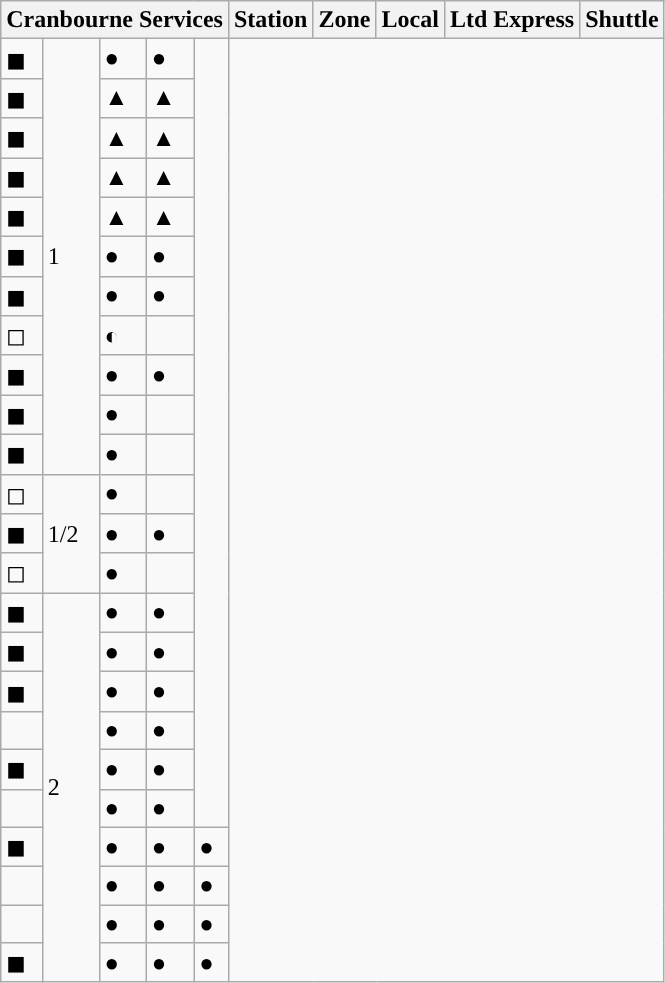<table class="wikitable defaultcenter col1left">
<tr>
<th colspan="5" style="background:#"><span>Cranbourne Services</span></th>
<th>Station</th>
<th>Zone</th>
<th>Local</th>
<th>Ltd Express</th>
<th>Shuttle</th>
</tr>
<tr>
<td>◼ </td>
<td rowspan="11">1</td>
<td>●</td>
<td>●</td>
<td rowspan="20"></td>
</tr>
<tr>
<td>◼ </td>
<td>▲</td>
<td>▲</td>
</tr>
<tr>
<td>◼ </td>
<td>▲</td>
<td>▲</td>
</tr>
<tr>
<td>◼ </td>
<td>▲</td>
<td>▲</td>
</tr>
<tr>
<td>◼ </td>
<td>▲</td>
<td>▲</td>
</tr>
<tr>
<td>◼ </td>
<td>●</td>
<td>●</td>
</tr>
<tr>
<td>◼ </td>
<td>●</td>
<td>●</td>
</tr>
<tr>
<td>◻ </td>
<td>◐</td>
<td></td>
</tr>
<tr>
<td>◼ </td>
<td>●</td>
<td>●</td>
</tr>
<tr>
<td>◼ </td>
<td>●</td>
<td></td>
</tr>
<tr>
<td>◼ </td>
<td>●</td>
<td></td>
</tr>
<tr>
<td>◻ </td>
<td rowspan="3">1/2</td>
<td>●</td>
<td></td>
</tr>
<tr>
<td>◼ </td>
<td>●</td>
<td>●</td>
</tr>
<tr>
<td>◻ </td>
<td>●</td>
<td></td>
</tr>
<tr>
<td>◼ </td>
<td rowspan="10">2</td>
<td>●</td>
<td>●</td>
</tr>
<tr>
<td>◼ </td>
<td>●</td>
<td>●</td>
</tr>
<tr>
<td>◼ </td>
<td>●</td>
<td>●</td>
</tr>
<tr>
<td> </td>
<td>●</td>
<td>●</td>
</tr>
<tr>
<td>◼ </td>
<td>●</td>
<td>●</td>
</tr>
<tr>
<td> </td>
<td>●</td>
<td>●</td>
</tr>
<tr>
<td>◼ </td>
<td>●</td>
<td>●</td>
<td>●</td>
</tr>
<tr>
<td> </td>
<td>●</td>
<td>●</td>
<td>●</td>
</tr>
<tr>
<td> </td>
<td>●</td>
<td>●</td>
<td>●</td>
</tr>
<tr>
<td>◼ </td>
<td>●</td>
<td>●</td>
<td>●</td>
</tr>
</table>
